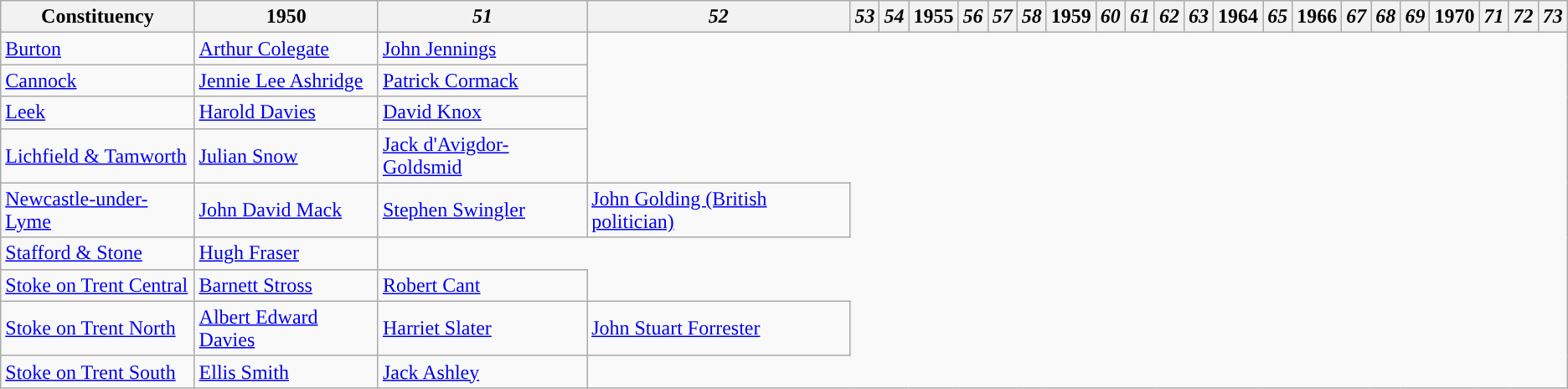<table class="wikitable">
<tr>
<th>Constituency</th>
<th>1950</th>
<th><em>51</em></th>
<th><em>52</em></th>
<th><em>53</em></th>
<th><em>54</em></th>
<th>1955</th>
<th><em>56</em></th>
<th><em>57</em></th>
<th><em>58</em></th>
<th>1959</th>
<th><em>60</em></th>
<th><em>61</em></th>
<th><em>62</em></th>
<th><em>63</em></th>
<th>1964</th>
<th><em>65</em></th>
<th>1966</th>
<th><em>67</em></th>
<th><em>68</em></th>
<th><em>69</em></th>
<th>1970</th>
<th><em>71</em></th>
<th><em>72</em></th>
<th><em>73</em></th>
</tr>
<tr>
<td><a href='#'>Burton</a></td>
<td><a href='#'>Arthur Colegate</a></td>
<td><a href='#'>John Jennings</a></td>
</tr>
<tr>
<td><a href='#'>Cannock</a></td>
<td><a href='#'>Jennie Lee Ashridge</a></td>
<td><a href='#'>Patrick Cormack</a></td>
</tr>
<tr>
<td><a href='#'>Leek</a></td>
<td><a href='#'>Harold Davies</a></td>
<td><a href='#'>David Knox</a></td>
</tr>
<tr>
<td><a href='#'>Lichfield & Tamworth</a></td>
<td><a href='#'>Julian Snow</a></td>
<td><a href='#'>Jack d'Avigdor-Goldsmid</a></td>
</tr>
<tr>
<td><a href='#'>Newcastle-under-Lyme</a></td>
<td><a href='#'>John David Mack</a></td>
<td><a href='#'>Stephen Swingler</a></td>
<td><a href='#'>John Golding (British politician)</a></td>
</tr>
<tr>
<td><a href='#'>Stafford & Stone</a></td>
<td><a href='#'>Hugh Fraser</a></td>
</tr>
<tr>
<td><a href='#'>Stoke on Trent Central</a></td>
<td><a href='#'>Barnett Stross</a></td>
<td><a href='#'>Robert Cant</a></td>
</tr>
<tr>
<td><a href='#'>Stoke on Trent North</a></td>
<td><a href='#'>Albert Edward Davies</a></td>
<td><a href='#'>Harriet Slater</a></td>
<td><a href='#'>John Stuart Forrester</a></td>
</tr>
<tr>
<td><a href='#'>Stoke on Trent South</a></td>
<td><a href='#'>Ellis Smith</a></td>
<td><a href='#'>Jack Ashley</a></td>
</tr>
</table>
